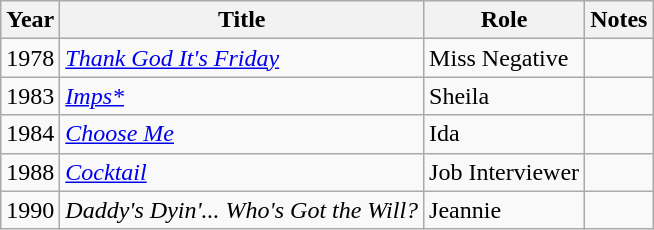<table class="wikitable sortable">
<tr>
<th>Year</th>
<th>Title</th>
<th>Role</th>
<th>Notes</th>
</tr>
<tr>
<td>1978</td>
<td><a href='#'><em>Thank God It's Friday</em></a></td>
<td>Miss Negative</td>
<td></td>
</tr>
<tr>
<td>1983</td>
<td><em><a href='#'>Imps*</a></em></td>
<td>Sheila</td>
<td></td>
</tr>
<tr>
<td>1984</td>
<td><em><a href='#'>Choose Me</a></em></td>
<td>Ida</td>
<td></td>
</tr>
<tr>
<td>1988</td>
<td><a href='#'><em>Cocktail</em></a></td>
<td>Job Interviewer</td>
<td></td>
</tr>
<tr>
<td>1990</td>
<td><em>Daddy's Dyin'... Who's Got the Will?</em></td>
<td>Jeannie</td>
<td></td>
</tr>
</table>
